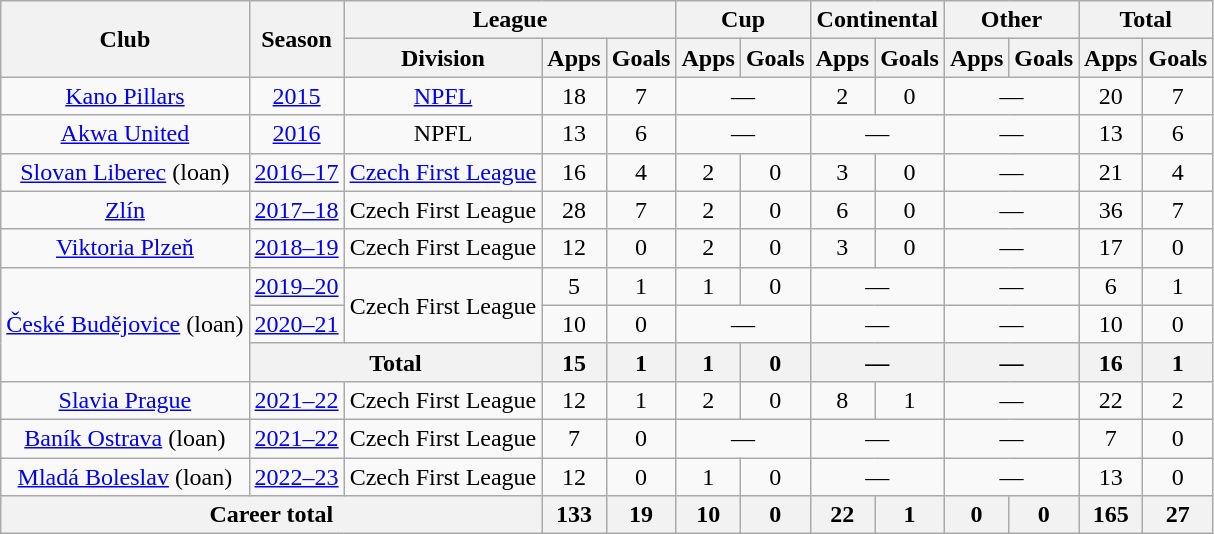<table class="wikitable" style="text-align:center">
<tr>
<th rowspan="2">Club</th>
<th rowspan="2">Season</th>
<th colspan="3">League</th>
<th colspan="2">Cup</th>
<th colspan="2">Continental</th>
<th colspan="2">Other</th>
<th colspan="2">Total</th>
</tr>
<tr>
<th>Division</th>
<th>Apps</th>
<th>Goals</th>
<th>Apps</th>
<th>Goals</th>
<th>Apps</th>
<th>Goals</th>
<th>Apps</th>
<th>Goals</th>
<th>Apps</th>
<th>Goals</th>
</tr>
<tr>
<td><a href='#'>Kano Pillars</a></td>
<td><a href='#'>2015</a></td>
<td><a href='#'>NPFL</a></td>
<td>18</td>
<td>7</td>
<td colspan="2">—</td>
<td>2</td>
<td>0</td>
<td colspan="2">—</td>
<td>20</td>
<td>7</td>
</tr>
<tr>
<td><a href='#'>Akwa United</a></td>
<td><a href='#'>2016</a></td>
<td>NPFL</td>
<td>13</td>
<td>6</td>
<td colspan="2">—</td>
<td colspan="2">—</td>
<td colspan="2">—</td>
<td>13</td>
<td>6</td>
</tr>
<tr>
<td><a href='#'>Slovan Liberec</a> (loan)</td>
<td><a href='#'>2016–17</a></td>
<td><a href='#'>Czech First League</a></td>
<td>16</td>
<td>4</td>
<td>2</td>
<td>0</td>
<td>3</td>
<td>0</td>
<td colspan="2">—</td>
<td>21</td>
<td>4</td>
</tr>
<tr>
<td><a href='#'>Zlín</a></td>
<td><a href='#'>2017–18</a></td>
<td>Czech First League</td>
<td>28</td>
<td>7</td>
<td>2</td>
<td>0</td>
<td>6</td>
<td>0</td>
<td colspan="2">—</td>
<td>36</td>
<td>7</td>
</tr>
<tr>
<td><a href='#'>Viktoria Plzeň</a></td>
<td><a href='#'>2018–19</a></td>
<td>Czech First League</td>
<td>12</td>
<td>0</td>
<td>2</td>
<td>0</td>
<td>3</td>
<td>0</td>
<td colspan="2">—</td>
<td>17</td>
<td>0</td>
</tr>
<tr>
<td rowspan="3"><a href='#'>České Budějovice</a> (loan)</td>
<td><a href='#'>2019–20</a></td>
<td rowspan="2">Czech First League</td>
<td>5</td>
<td>1</td>
<td>1</td>
<td>0</td>
<td colspan="2">—</td>
<td colspan="2">—</td>
<td>6</td>
<td>1</td>
</tr>
<tr>
<td><a href='#'>2020–21</a></td>
<td>10</td>
<td>0</td>
<td colspan="2">—</td>
<td colspan="2">—</td>
<td colspan="2">—</td>
<td>10</td>
<td>0</td>
</tr>
<tr>
<th colspan="2">Total</th>
<th>15</th>
<th>1</th>
<th>1</th>
<th>0</th>
<th colspan="2">—</th>
<th colspan="2">—</th>
<th>16</th>
<th>1</th>
</tr>
<tr>
<td><a href='#'>Slavia Prague</a></td>
<td><a href='#'>2021–22</a></td>
<td>Czech First League</td>
<td>12</td>
<td>1</td>
<td>2</td>
<td>0</td>
<td>8</td>
<td>1</td>
<td colspan="2">—</td>
<td>22</td>
<td>2</td>
</tr>
<tr>
<td><a href='#'>Baník Ostrava</a> (loan)</td>
<td><a href='#'>2021–22</a></td>
<td>Czech First League</td>
<td>7</td>
<td>0</td>
<td colspan="2">—</td>
<td colspan="2">—</td>
<td colspan="2">—</td>
<td>7</td>
<td>0</td>
</tr>
<tr>
<td><a href='#'>Mladá Boleslav</a> (loan)</td>
<td><a href='#'>2022–23</a></td>
<td>Czech First League</td>
<td>12</td>
<td>0</td>
<td>1</td>
<td>0</td>
<td colspan="2">—</td>
<td colspan="2">—</td>
<td>13</td>
<td>0</td>
</tr>
<tr>
<th colspan="3">Career total</th>
<th>133</th>
<th>19</th>
<th>10</th>
<th>0</th>
<th>22</th>
<th>1</th>
<th>0</th>
<th>0</th>
<th>165</th>
<th>27</th>
</tr>
</table>
